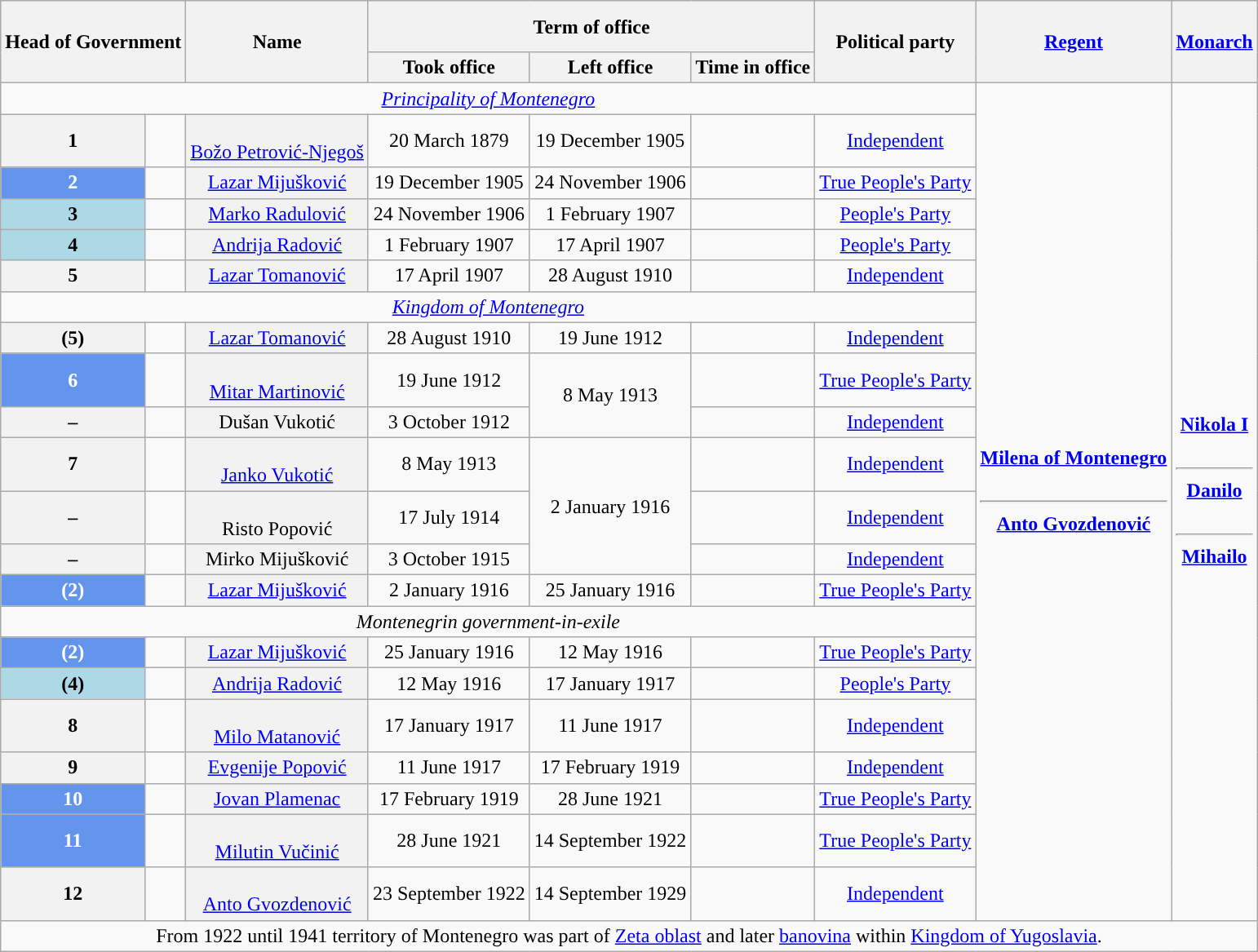<table class=wikitable style="text-align:center; margin-bottom:0">
<tr style="height:42px; background:#e9e9e9;">
<th colspan="2" rowspan="2">Head of Government</th>
<th rowspan="2">Name<br></th>
<th colspan="3">Term of office</th>
<th rowspan="2">Political party</th>
<th rowspan="2"><a href='#'>Regent</a></th>
<th colspan="2" rowspan="2"><a href='#'>Monarch</a></th>
</tr>
<tr>
<th>Took office</th>
<th>Left office</th>
<th>Time in office</th>
</tr>
<tr>
<td colspan="7"><em><a href='#'>Principality of Montenegro</a></em></td>
<td rowspan="22"><strong><a href='#'>Milena of Montenegro</a></strong><br><br> <hr> <strong><a href='#'>Anto Gvozdenović</a></strong><br><br></td>
<td rowspan="22"><strong><a href='#'>Nikola I</a></strong><br><br> <hr> <strong><a href='#'>Danilo</a></strong><br><br> <hr> <strong><a href='#'>Mihailo</a></strong><br><br></td>
</tr>
<tr>
<th style="background:">1</th>
<td></td>
<th scope="row" style="font-weight:normal;"><br><a href='#'>Božo Petrović-Njegoš</a><br></th>
<td>20 March 1879</td>
<td>19 December 1905</td>
<td></td>
<td><a href='#'>Independent</a></td>
</tr>
<tr>
<th style="background:#6495ED; color:white;">2</th>
<td></td>
<th scope="row" style="font-weight:normal;"><a href='#'>Lazar Mijušković</a><br></th>
<td>19 December 1905</td>
<td>24 November 1906</td>
<td></td>
<td><a href='#'>True People's Party</a></td>
</tr>
<tr>
<th style="background:#ADD8E6;">3</th>
<td></td>
<th scope="row" style="font-weight:normal;"><a href='#'>Marko Radulović</a><br></th>
<td>24 November 1906</td>
<td>1 February 1907</td>
<td></td>
<td><a href='#'>People's Party</a></td>
</tr>
<tr>
<th style="background:#ADD8E6;">4</th>
<td></td>
<th scope="row" style="font-weight:normal;"><a href='#'>Andrija Radović</a><br></th>
<td>1 February 1907</td>
<td>17 April 1907</td>
<td></td>
<td><a href='#'>People's Party</a></td>
</tr>
<tr>
<th style="background:">5</th>
<td></td>
<th scope="row" style="font-weight:normal;"><a href='#'>Lazar Tomanović</a><br></th>
<td>17 April 1907</td>
<td>28 August 1910</td>
<td></td>
<td><a href='#'>Independent</a></td>
</tr>
<tr>
<td colspan="7"><em><a href='#'>Kingdom of Montenegro</a></em></td>
</tr>
<tr>
<th style="background:">(5)</th>
<td></td>
<th scope="row" style="font-weight:normal;"><a href='#'>Lazar Tomanović</a><br></th>
<td>28 August 1910</td>
<td>19 June 1912</td>
<td></td>
<td><a href='#'>Independent</a></td>
</tr>
<tr>
<th style="background:#6495ED; color:white;">6</th>
<td></td>
<th scope="row" style="font-weight:normal;"><br><a href='#'>Mitar Martinović</a><br></th>
<td>19 June 1912</td>
<td rowspan="2">8 May 1913</td>
<td></td>
<td><a href='#'>True People's Party</a></td>
</tr>
<tr>
<th style="background:">–</th>
<td></td>
<th scope="row" style="font-weight:normal;">Dušan Vukotić<br></th>
<td>3 October 1912</td>
<td></td>
<td><a href='#'>Independent</a></td>
</tr>
<tr>
<th style="background:">7</th>
<td></td>
<th scope="row" style="font-weight:normal;"><br><a href='#'>Janko Vukotić</a><br></th>
<td>8 May 1913</td>
<td rowspan="3">2 January 1916</td>
<td></td>
<td><a href='#'>Independent</a></td>
</tr>
<tr>
<th style="background:">–</th>
<td></td>
<th scope="row" style="font-weight:normal;"><br>Risto Popović<br></th>
<td>17 July 1914</td>
<td></td>
<td><a href='#'>Independent</a></td>
</tr>
<tr>
<th style="background:">–</th>
<td></td>
<th scope="row" style="font-weight:normal;">Mirko Mijušković<br></th>
<td>3 October 1915</td>
<td></td>
<td><a href='#'>Independent</a></td>
</tr>
<tr>
<th style="background:#6495ED; color:white;">(2)</th>
<td></td>
<th scope="row" style="font-weight:normal;"><a href='#'>Lazar Mijušković</a><br></th>
<td>2 January 1916</td>
<td>25 January 1916</td>
<td></td>
<td><a href='#'>True People's Party</a></td>
</tr>
<tr>
<td colspan="7"><em>Montenegrin government-in-exile</em></td>
</tr>
<tr>
<th style="background:#6495ED; color:white;">(2)</th>
<td></td>
<th scope="row" style="font-weight:normal;"><a href='#'>Lazar Mijušković</a><br></th>
<td>25 January 1916</td>
<td>12 May 1916</td>
<td></td>
<td><a href='#'>True People's Party</a></td>
</tr>
<tr>
<th style="background:#ADD8E6;">(4)</th>
<td></td>
<th scope="row" style="font-weight:normal;"><a href='#'>Andrija Radović</a><br></th>
<td>12 May 1916</td>
<td>17 January 1917</td>
<td></td>
<td><a href='#'>People's Party</a></td>
</tr>
<tr>
<th style="background:">8</th>
<td></td>
<th scope="row" style="font-weight:normal;"><br><a href='#'>Milo Matanović</a><br></th>
<td>17 January 1917</td>
<td>11 June 1917</td>
<td></td>
<td><a href='#'>Independent</a></td>
</tr>
<tr>
<th style="background:">9</th>
<td></td>
<th scope="row" style="font-weight:normal;"><a href='#'>Evgenije Popović</a><br></th>
<td>11 June 1917</td>
<td>17 February 1919</td>
<td></td>
<td><a href='#'>Independent</a></td>
</tr>
<tr>
<th style="background:#6495ED; color:white;">10</th>
<td></td>
<th scope="row" style="font-weight:normal;"><a href='#'>Jovan Plamenac</a><br></th>
<td>17 February 1919</td>
<td>28 June 1921</td>
<td></td>
<td><a href='#'>True People's Party</a></td>
</tr>
<tr>
<th style="background:#6495ED; color:white;">11</th>
<td></td>
<th scope="row" style="font-weight:normal;"><br><a href='#'>Milutin Vučinić</a><br></th>
<td>28 June 1921</td>
<td>14 September 1922</td>
<td></td>
<td><a href='#'>True People's Party</a></td>
</tr>
<tr>
<th style="background:">12</th>
<td></td>
<th scope="row" style="font-weight:normal;"><br><a href='#'>Anto Gvozdenović</a><br></th>
<td>23 September 1922</td>
<td>14 September 1929</td>
<td></td>
<td><a href='#'>Independent</a></td>
</tr>
<tr>
<td colspan="10">From 1922 until 1941 territory of Montenegro was part of <a href='#'>Zeta oblast</a> and later <a href='#'>banovina</a> within <a href='#'>Kingdom of Yugoslavia</a>.</td>
</tr>
</table>
